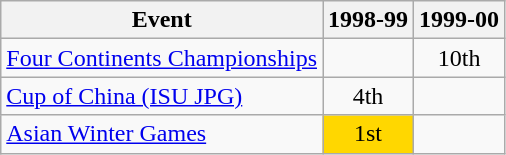<table class="wikitable">
<tr>
<th>Event</th>
<th>1998-99</th>
<th>1999-00</th>
</tr>
<tr>
<td><a href='#'>Four Continents Championships</a></td>
<td></td>
<td align="center">10th</td>
</tr>
<tr>
<td><a href='#'>Cup of China (ISU JPG)</a></td>
<td align="center">4th</td>
<td></td>
</tr>
<tr>
<td><a href='#'>Asian Winter Games</a></td>
<td align="center" bgcolor="gold">1st</td>
<td></td>
</tr>
</table>
